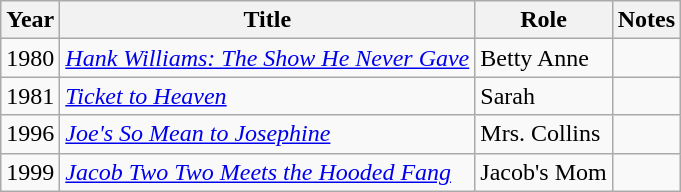<table class="wikitable sortable">
<tr>
<th>Year</th>
<th>Title</th>
<th>Role</th>
<th class="unsortable">Notes</th>
</tr>
<tr>
<td>1980</td>
<td><em><a href='#'>Hank Williams: The Show He Never Gave</a></em></td>
<td>Betty Anne</td>
<td></td>
</tr>
<tr>
<td>1981</td>
<td><em><a href='#'>Ticket to Heaven</a></em></td>
<td>Sarah</td>
<td></td>
</tr>
<tr>
<td>1996</td>
<td><em><a href='#'>Joe's So Mean to Josephine</a></em></td>
<td>Mrs. Collins</td>
<td></td>
</tr>
<tr>
<td>1999</td>
<td><a href='#'><em>Jacob Two Two Meets the Hooded Fang</em></a></td>
<td>Jacob's Mom</td>
<td></td>
</tr>
</table>
